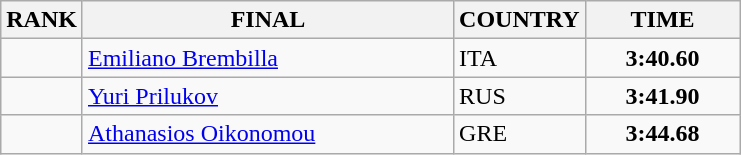<table class="wikitable">
<tr>
<th>RANK</th>
<th align="left" style="width: 15em">FINAL</th>
<th>COUNTRY</th>
<th style="width: 6em">TIME</th>
</tr>
<tr>
<td align="center"></td>
<td><a href='#'>Emiliano Brembilla</a></td>
<td> ITA</td>
<td align="center"><strong>3:40.60</strong></td>
</tr>
<tr>
<td align="center"></td>
<td><a href='#'>Yuri Prilukov</a></td>
<td> RUS</td>
<td align="center"><strong>3:41.90</strong></td>
</tr>
<tr>
<td align="center"></td>
<td><a href='#'>Athanasios Oikonomou</a></td>
<td> GRE</td>
<td align="center"><strong>3:44.68</strong></td>
</tr>
</table>
